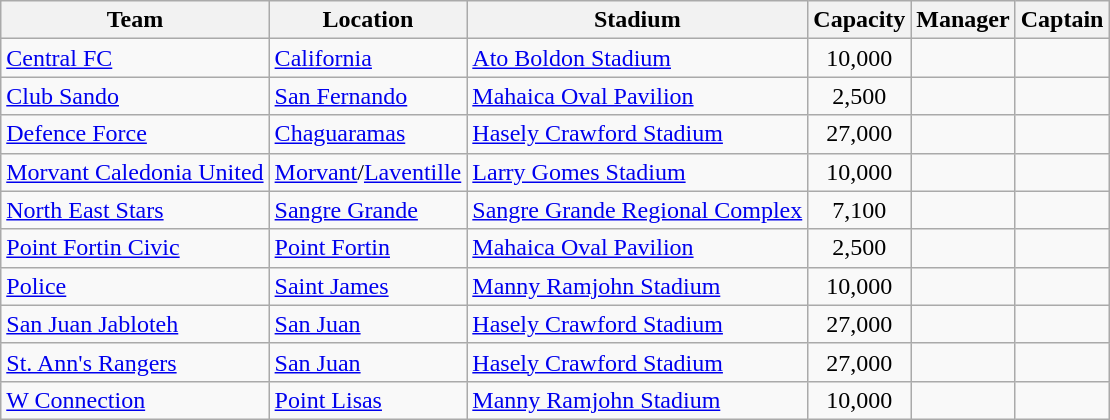<table class="sortable wikitable">
<tr>
<th>Team</th>
<th>Location</th>
<th>Stadium</th>
<th>Capacity</th>
<th>Manager</th>
<th>Captain</th>
</tr>
<tr>
<td><a href='#'>Central FC</a></td>
<td><a href='#'>California</a></td>
<td><a href='#'>Ato Boldon Stadium</a></td>
<td align=center>10,000</td>
<td> </td>
<td> </td>
</tr>
<tr>
<td><a href='#'>Club Sando</a></td>
<td><a href='#'>San Fernando</a></td>
<td><a href='#'>Mahaica Oval Pavilion</a></td>
<td align=center>2,500</td>
<td> </td>
<td> </td>
</tr>
<tr>
<td><a href='#'>Defence Force</a></td>
<td><a href='#'>Chaguaramas</a></td>
<td><a href='#'>Hasely Crawford Stadium</a></td>
<td align=center>27,000</td>
<td> </td>
<td> </td>
</tr>
<tr>
<td><a href='#'>Morvant Caledonia United</a></td>
<td><a href='#'>Morvant</a>/<a href='#'>Laventille</a></td>
<td><a href='#'>Larry Gomes Stadium</a></td>
<td align=center>10,000</td>
<td> </td>
<td> </td>
</tr>
<tr>
<td><a href='#'>North East Stars</a></td>
<td><a href='#'>Sangre Grande</a></td>
<td><a href='#'>Sangre Grande Regional Complex</a></td>
<td align=center>7,100</td>
<td> </td>
<td> </td>
</tr>
<tr>
<td><a href='#'>Point Fortin Civic</a></td>
<td><a href='#'>Point Fortin</a></td>
<td><a href='#'>Mahaica Oval Pavilion</a></td>
<td align=center>2,500</td>
<td> </td>
<td> </td>
</tr>
<tr>
<td><a href='#'>Police</a></td>
<td><a href='#'>Saint James</a></td>
<td><a href='#'>Manny Ramjohn Stadium</a></td>
<td align=center>10,000</td>
<td> </td>
<td> </td>
</tr>
<tr>
<td><a href='#'>San Juan Jabloteh</a></td>
<td><a href='#'>San Juan</a></td>
<td><a href='#'>Hasely Crawford Stadium</a></td>
<td align=center>27,000</td>
<td> </td>
<td> </td>
</tr>
<tr>
<td><a href='#'>St. Ann's Rangers</a></td>
<td><a href='#'>San Juan</a></td>
<td><a href='#'>Hasely Crawford Stadium</a></td>
<td align=center>27,000</td>
<td> </td>
<td> </td>
</tr>
<tr>
<td><a href='#'>W Connection</a></td>
<td><a href='#'>Point Lisas</a></td>
<td><a href='#'>Manny Ramjohn Stadium</a></td>
<td align=center>10,000</td>
<td> </td>
<td> </td>
</tr>
</table>
